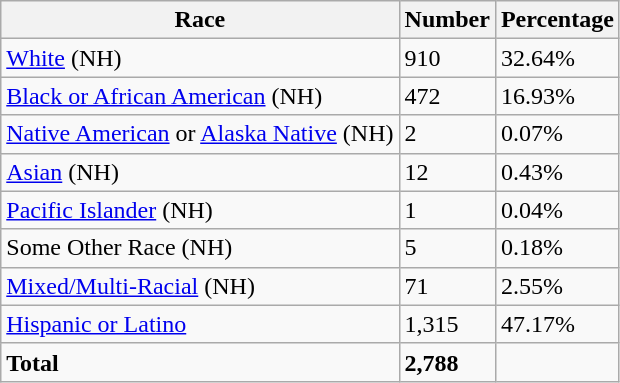<table class="wikitable">
<tr>
<th>Race</th>
<th>Number</th>
<th>Percentage</th>
</tr>
<tr>
<td><a href='#'>White</a> (NH)</td>
<td>910</td>
<td>32.64%</td>
</tr>
<tr>
<td><a href='#'>Black or African American</a> (NH)</td>
<td>472</td>
<td>16.93%</td>
</tr>
<tr>
<td><a href='#'>Native American</a> or <a href='#'>Alaska Native</a> (NH)</td>
<td>2</td>
<td>0.07%</td>
</tr>
<tr>
<td><a href='#'>Asian</a> (NH)</td>
<td>12</td>
<td>0.43%</td>
</tr>
<tr>
<td><a href='#'>Pacific Islander</a> (NH)</td>
<td>1</td>
<td>0.04%</td>
</tr>
<tr>
<td>Some Other Race (NH)</td>
<td>5</td>
<td>0.18%</td>
</tr>
<tr>
<td><a href='#'>Mixed/Multi-Racial</a> (NH)</td>
<td>71</td>
<td>2.55%</td>
</tr>
<tr>
<td><a href='#'>Hispanic or Latino</a></td>
<td>1,315</td>
<td>47.17%</td>
</tr>
<tr>
<td><strong>Total</strong></td>
<td><strong>2,788</strong></td>
<td></td>
</tr>
</table>
